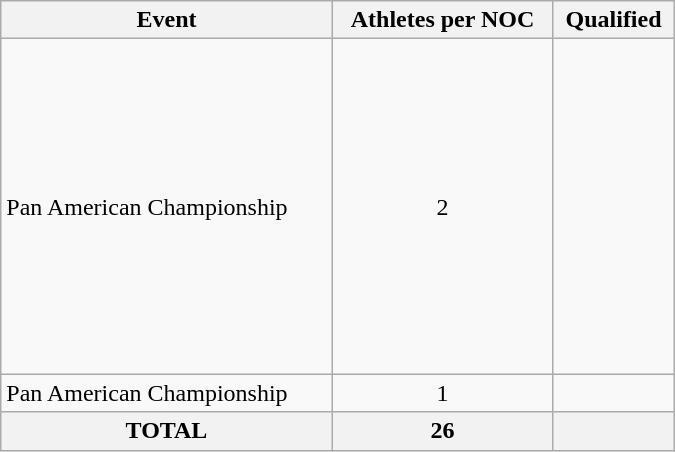<table class="wikitable" width=450>
<tr>
<th>Event</th>
<th>Athletes per NOC</th>
<th>Qualified</th>
</tr>
<tr>
<td>Pan American Championship</td>
<td align=center>2</td>
<td><br><br><br><br><br><br><br><br><br><br><br><br></td>
</tr>
<tr>
<td>Pan American Championship</td>
<td align=center>1</td>
<td><br></td>
</tr>
<tr>
<th>TOTAL</th>
<th colspan="1">26</th>
<th></th>
</tr>
</table>
